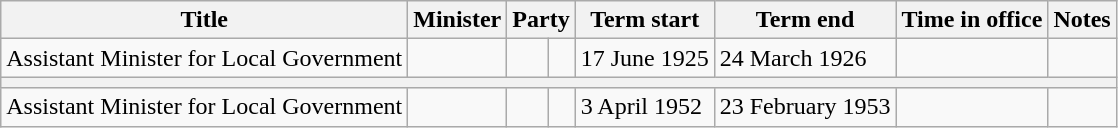<table class="wikitable">
<tr>
<th>Title</th>
<th>Minister</th>
<th colspan="2">Party</th>
<th>Term start</th>
<th>Term end</th>
<th>Time in office</th>
<th class="unsortable">Notes</th>
</tr>
<tr>
<td>Assistant Minister for Local Government</td>
<td></td>
<td> </td>
<td></td>
<td>17 June 1925</td>
<td>24 March 1926</td>
<td align=right></td>
<td></td>
</tr>
<tr>
<th colspan="9"></th>
</tr>
<tr>
<td>Assistant Minister for Local Government</td>
<td></td>
<td> </td>
<td></td>
<td>3 April 1952</td>
<td>23 February 1953</td>
<td align=right></td>
<td></td>
</tr>
</table>
